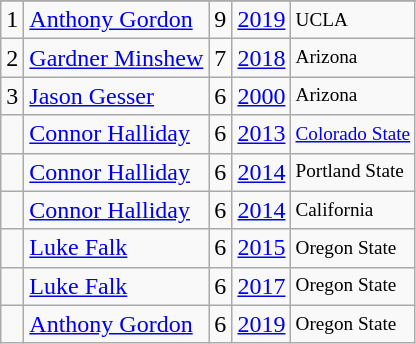<table class="wikitable">
<tr>
</tr>
<tr>
<td>1</td>
<td><a href='#'>Anthony Gordon</a></td>
<td>9</td>
<td><a href='#'>2019</a></td>
<td style="font-size:80%;">UCLA</td>
</tr>
<tr>
<td>2</td>
<td><a href='#'>Gardner Minshew</a></td>
<td>7</td>
<td><a href='#'>2018</a></td>
<td style="font-size:80%;">Arizona</td>
</tr>
<tr>
<td>3</td>
<td><a href='#'>Jason Gesser</a></td>
<td>6</td>
<td><a href='#'>2000</a></td>
<td style="font-size:80%;">Arizona</td>
</tr>
<tr>
<td></td>
<td><a href='#'>Connor Halliday</a></td>
<td>6</td>
<td><a href='#'>2013</a></td>
<td style="font-size:80%;"><a href='#'>Colorado State</a></td>
</tr>
<tr>
<td></td>
<td><a href='#'>Connor Halliday</a></td>
<td>6</td>
<td><a href='#'>2014</a></td>
<td style="font-size:80%;">Portland State</td>
</tr>
<tr>
<td></td>
<td><a href='#'>Connor Halliday</a></td>
<td>6</td>
<td><a href='#'>2014</a></td>
<td style="font-size:80%;">California</td>
</tr>
<tr>
<td></td>
<td><a href='#'>Luke Falk</a></td>
<td>6</td>
<td><a href='#'>2015</a></td>
<td style="font-size:80%;">Oregon State</td>
</tr>
<tr>
<td></td>
<td><a href='#'>Luke Falk</a></td>
<td>6</td>
<td><a href='#'>2017</a></td>
<td style="font-size:80%;">Oregon State</td>
</tr>
<tr>
<td></td>
<td><a href='#'>Anthony Gordon</a></td>
<td>6</td>
<td><a href='#'>2019</a></td>
<td style="font-size:80%;">Oregon State</td>
</tr>
</table>
